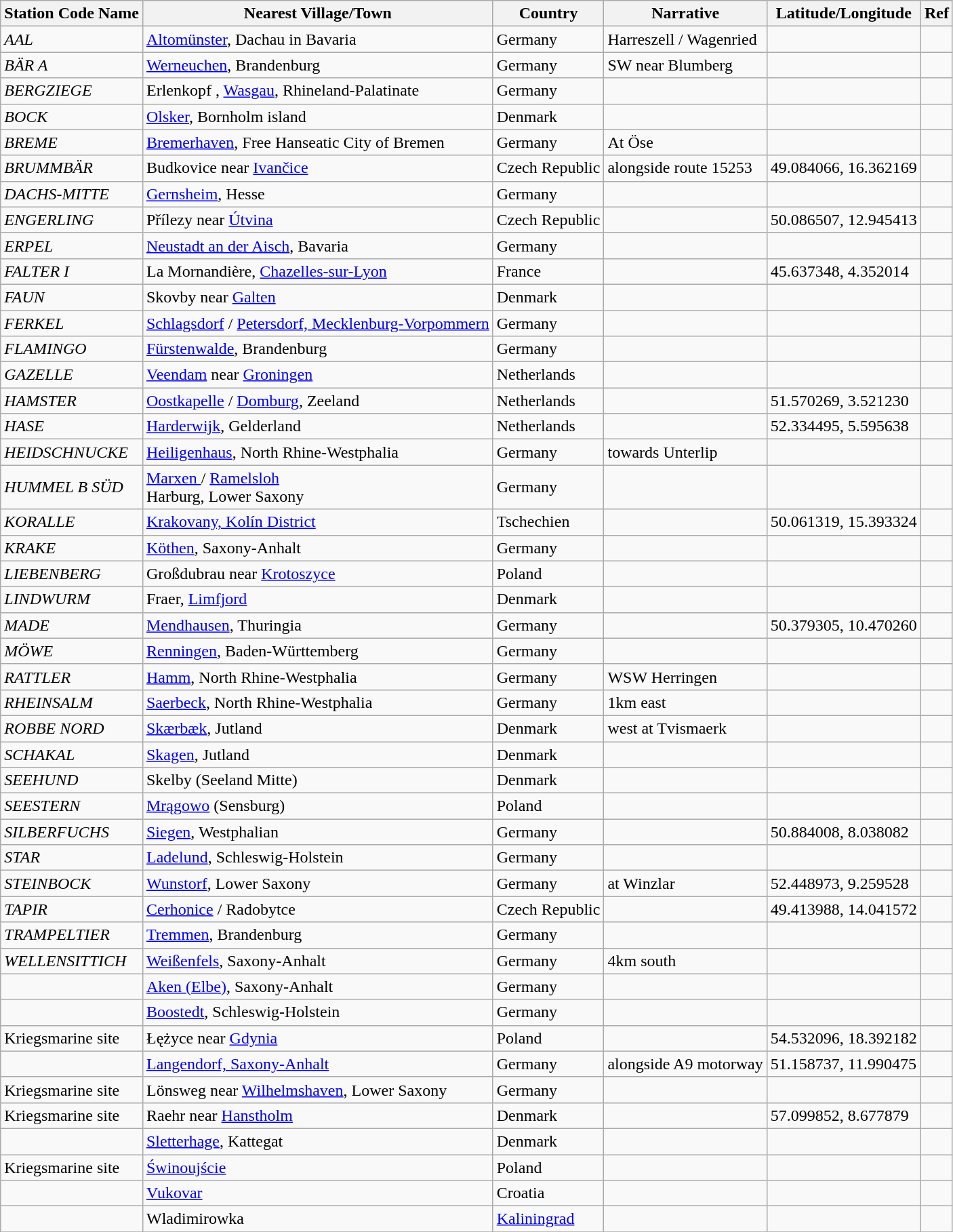<table class="wikitable sortable">
<tr>
<th>Station Code Name</th>
<th>Nearest Village/Town</th>
<th>Country</th>
<th class="unsortable">Narrative</th>
<th>Latitude/Longitude</th>
<th class="unsortable">Ref</th>
</tr>
<tr>
<td><em>AAL</em></td>
<td><a href='#'>Altomünster</a>, Dachau in Bavaria</td>
<td>Germany</td>
<td>Harreszell / Wagenried</td>
<td></td>
<td></td>
</tr>
<tr>
<td><em>BÄR A</em></td>
<td><a href='#'>Werneuchen</a>, Brandenburg</td>
<td>Germany</td>
<td>SW near Blumberg</td>
<td></td>
<td></td>
</tr>
<tr>
<td><em>BERGZIEGE</em></td>
<td>Erlenkopf , <a href='#'>Wasgau</a>,  Rhineland-Palatinate</td>
<td>Germany</td>
<td></td>
<td></td>
<td></td>
</tr>
<tr>
<td><em>BOCK</em></td>
<td><a href='#'>Olsker</a>,  Bornholm island</td>
<td>Denmark</td>
<td></td>
<td></td>
<td> </td>
</tr>
<tr>
<td><em>BREME</em></td>
<td><a href='#'>Bremerhaven</a>, Free Hanseatic City of Bremen</td>
<td>Germany</td>
<td>At Öse</td>
<td></td>
<td></td>
</tr>
<tr>
<td><em>BRUMMBÄR</em></td>
<td>Budkovice near <a href='#'>Ivančice</a></td>
<td>Czech Republic</td>
<td>alongside route 15253</td>
<td>49.084066, 16.362169</td>
<td> </td>
</tr>
<tr>
<td><em>DACHS-MITTE</em></td>
<td><a href='#'>Gernsheim</a>, Hesse</td>
<td>Germany</td>
<td></td>
<td></td>
<td></td>
</tr>
<tr>
<td><em>ENGERLING</em></td>
<td>Přílezy near <a href='#'>Útvina</a></td>
<td>Czech Republic</td>
<td></td>
<td>50.086507, 12.945413</td>
<td></td>
</tr>
<tr>
<td><em>ERPEL</em></td>
<td><a href='#'>Neustadt an der Aisch</a>, Bavaria</td>
<td>Germany</td>
<td></td>
<td></td>
<td></td>
</tr>
<tr>
<td><em>FALTER I</em></td>
<td>La Mornandière, <a href='#'>Chazelles-sur-Lyon</a></td>
<td>France</td>
<td></td>
<td>45.637348, 4.352014</td>
<td> </td>
</tr>
<tr>
<td><em>FAUN</em></td>
<td>Skovby near <a href='#'>Galten</a></td>
<td>Denmark</td>
<td></td>
<td></td>
<td> </td>
</tr>
<tr>
<td><em>FERKEL</em></td>
<td><a href='#'>Schlagsdorf</a> / <a href='#'>Petersdorf, Mecklenburg-Vorpommern</a></td>
<td>Germany</td>
<td></td>
<td></td>
<td></td>
</tr>
<tr>
<td><em>FLAMINGO</em></td>
<td><a href='#'>Fürstenwalde</a>,  Brandenburg</td>
<td>Germany</td>
<td></td>
<td></td>
<td></td>
</tr>
<tr>
<td><em>GAZELLE</em></td>
<td><a href='#'>Veendam</a> near <a href='#'>Groningen</a></td>
<td>Netherlands</td>
<td></td>
<td></td>
<td></td>
</tr>
<tr>
<td><em>HAMSTER</em></td>
<td><a href='#'>Oostkapelle</a> / <a href='#'>Domburg</a>, Zeeland</td>
<td>Netherlands</td>
<td></td>
<td>51.570269, 3.521230</td>
<td></td>
</tr>
<tr>
<td><em>HASE</em></td>
<td><a href='#'>Harderwijk</a>, Gelderland</td>
<td>Netherlands</td>
<td></td>
<td>52.334495, 5.595638</td>
<td></td>
</tr>
<tr>
<td><em>HEIDSCHNUCKE</em></td>
<td><a href='#'>Heiligenhaus</a>, North Rhine-Westphalia</td>
<td>Germany</td>
<td>towards Unterlip</td>
<td></td>
<td></td>
</tr>
<tr>
<td><em>HUMMEL B SÜD</em></td>
<td><a href='#'>Marxen </a> / <a href='#'>Ramelsloh</a> <br> Harburg, Lower Saxony</td>
<td>Germany</td>
<td></td>
<td></td>
<td></td>
</tr>
<tr>
<td><em>KORALLE</em></td>
<td><a href='#'>Krakovany, Kolín District</a></td>
<td>Tschechien</td>
<td></td>
<td>50.061319, 15.393324</td>
<td></td>
</tr>
<tr>
<td><em>KRAKE</em></td>
<td><a href='#'>Köthen</a>, Saxony-Anhalt</td>
<td>Germany</td>
<td></td>
<td></td>
<td></td>
</tr>
<tr>
<td><em>LIEBENBERG</em></td>
<td>Großdubrau near <a href='#'>Krotoszyce</a></td>
<td>Poland</td>
<td></td>
<td></td>
<td> </td>
</tr>
<tr>
<td><em>LINDWURM</em></td>
<td>Fraer, <a href='#'>Limfjord</a></td>
<td>Denmark</td>
<td></td>
<td></td>
<td></td>
</tr>
<tr>
<td><em>MADE</em></td>
<td><a href='#'>Mendhausen</a>, Thuringia</td>
<td>Germany</td>
<td></td>
<td>50.379305, 10.470260</td>
<td></td>
</tr>
<tr>
<td><em>MÖWE</em></td>
<td><a href='#'>Renningen</a>, Baden-Württemberg</td>
<td>Germany</td>
<td></td>
<td></td>
<td></td>
</tr>
<tr>
<td><em>RATTLER</em></td>
<td><a href='#'>Hamm</a>, North Rhine-Westphalia</td>
<td>Germany</td>
<td>WSW Herringen</td>
<td></td>
<td></td>
</tr>
<tr>
<td><em>RHEINSALM</em></td>
<td><a href='#'>Saerbeck</a>, North Rhine-Westphalia</td>
<td>Germany</td>
<td>1km east</td>
<td></td>
<td></td>
</tr>
<tr>
<td><em>ROBBE NORD</em></td>
<td><a href='#'>Skærbæk</a>, Jutland</td>
<td>Denmark</td>
<td>west at Tvismaerk</td>
<td></td>
<td></td>
</tr>
<tr>
<td><em>SCHAKAL</em></td>
<td><a href='#'>Skagen</a>, Jutland</td>
<td>Denmark</td>
<td></td>
<td></td>
<td> </td>
</tr>
<tr>
<td><em>SEEHUND</em></td>
<td>Skelby (Seeland Mitte)</td>
<td>Denmark</td>
<td></td>
<td></td>
<td></td>
</tr>
<tr>
<td><em>SEESTERN</em></td>
<td><a href='#'>Mrągowo</a> (Sensburg)</td>
<td>Poland</td>
<td></td>
<td></td>
<td></td>
</tr>
<tr>
<td><em>SILBERFUCHS</em></td>
<td><a href='#'>Siegen</a>,  Westphalian</td>
<td>Germany</td>
<td></td>
<td>50.884008, 8.038082</td>
<td></td>
</tr>
<tr>
<td><em>STAR</em></td>
<td><a href='#'>Ladelund</a>,  Schleswig-Holstein</td>
<td>Germany</td>
<td></td>
<td></td>
<td></td>
</tr>
<tr>
<td><em>STEINBOCK</em></td>
<td><a href='#'>Wunstorf</a>,  Lower Saxony</td>
<td>Germany</td>
<td>at Winzlar</td>
<td>52.448973, 9.259528</td>
<td></td>
</tr>
<tr>
<td><em>TAPIR</em></td>
<td><a href='#'>Cerhonice</a> / Radobytce</td>
<td>Czech Republic</td>
<td></td>
<td>49.413988, 14.041572</td>
<td> </td>
</tr>
<tr>
<td><em>TRAMPELTIER</em></td>
<td><a href='#'>Tremmen</a>,  Brandenburg</td>
<td>Germany</td>
<td></td>
<td></td>
<td></td>
</tr>
<tr>
<td><em>WELLENSITTICH</em></td>
<td><a href='#'>Weißenfels</a>, Saxony-Anhalt</td>
<td>Germany</td>
<td>4km south</td>
<td></td>
<td></td>
</tr>
<tr>
<td></td>
<td><a href='#'>Aken (Elbe)</a>, Saxony-Anhalt</td>
<td>Germany</td>
<td></td>
<td></td>
<td></td>
</tr>
<tr>
<td></td>
<td><a href='#'>Boostedt</a>, Schleswig-Holstein</td>
<td>Germany</td>
<td></td>
<td></td>
<td></td>
</tr>
<tr>
<td>Kriegsmarine site</td>
<td>Łężyce near <a href='#'>Gdynia</a></td>
<td>Poland</td>
<td></td>
<td>54.532096, 18.392182</td>
<td> </td>
</tr>
<tr>
<td></td>
<td><a href='#'>Langendorf, Saxony-Anhalt</a></td>
<td>Germany</td>
<td>alongside A9 motorway</td>
<td>51.158737, 11.990475</td>
<td></td>
</tr>
<tr>
<td>Kriegsmarine site</td>
<td>Lönsweg near <a href='#'>Wilhelmshaven</a>,  Lower Saxony</td>
<td>Germany</td>
<td></td>
<td></td>
<td></td>
</tr>
<tr>
<td>Kriegsmarine site</td>
<td>Raehr near <a href='#'>Hanstholm</a></td>
<td>Denmark</td>
<td></td>
<td>57.099852, 8.677879</td>
<td> </td>
</tr>
<tr>
<td></td>
<td><a href='#'>Sletterhage</a>, Kattegat</td>
<td>Denmark</td>
<td></td>
<td></td>
<td></td>
</tr>
<tr>
<td>Kriegsmarine site</td>
<td><a href='#'>Świnoujście</a></td>
<td>Poland</td>
<td></td>
<td></td>
<td> </td>
</tr>
<tr>
<td></td>
<td><a href='#'>Vukovar</a></td>
<td>Croatia</td>
<td></td>
<td></td>
<td></td>
</tr>
<tr>
<td></td>
<td>Wladimirowka</td>
<td><a href='#'>Kaliningrad</a></td>
<td></td>
<td></td>
<td></td>
</tr>
<tr>
</tr>
</table>
